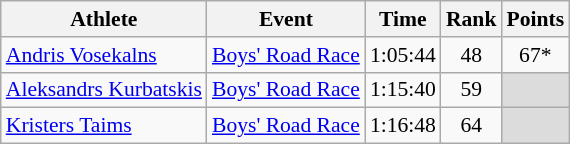<table class="wikitable" border="1" style="font-size:90%">
<tr>
<th>Athlete</th>
<th>Event</th>
<th>Time</th>
<th>Rank</th>
<th>Points</th>
</tr>
<tr>
<td><a href='#'>Andris Vosekalns</a></td>
<td><a href='#'>Boys' Road Race</a></td>
<td align=center>1:05:44</td>
<td align=center>48</td>
<td align=center>67*</td>
</tr>
<tr>
<td><a href='#'>Aleksandrs Kurbatskis</a></td>
<td><a href='#'>Boys' Road Race</a></td>
<td align=center>1:15:40</td>
<td align=center>59</td>
<td bgcolor=#DCDCDC></td>
</tr>
<tr>
<td><a href='#'>Kristers Taims</a></td>
<td><a href='#'>Boys' Road Race</a></td>
<td align=center>1:16:48</td>
<td align=center>64</td>
<td bgcolor=#DCDCDC></td>
</tr>
</table>
